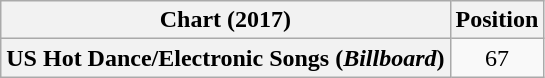<table class="wikitable plainrowheaders" style="text-align:center">
<tr>
<th scope="col">Chart (2017)</th>
<th scope="col">Position</th>
</tr>
<tr>
<th scope="row">US Hot Dance/Electronic Songs (<em>Billboard</em>)</th>
<td>67</td>
</tr>
</table>
